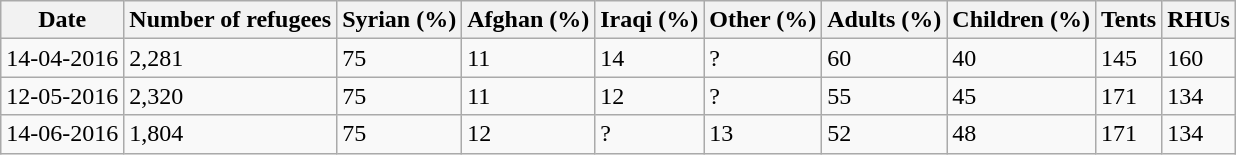<table class="wikitable">
<tr>
<th>Date</th>
<th>Number of refugees</th>
<th>Syrian (%)</th>
<th>Afghan (%)</th>
<th>Iraqi (%)</th>
<th>Other (%)</th>
<th>Adults (%)</th>
<th>Children (%)</th>
<th>Tents</th>
<th>RHUs</th>
</tr>
<tr>
<td>14-04-2016</td>
<td>2,281</td>
<td>75</td>
<td>11</td>
<td>14</td>
<td>?</td>
<td>60</td>
<td>40</td>
<td>145</td>
<td>160</td>
</tr>
<tr>
<td>12-05-2016</td>
<td>2,320</td>
<td>75</td>
<td>11</td>
<td>12</td>
<td>?</td>
<td>55</td>
<td>45</td>
<td>171</td>
<td>134</td>
</tr>
<tr>
<td>14-06-2016</td>
<td>1,804</td>
<td>75</td>
<td>12</td>
<td>?</td>
<td>13</td>
<td>52</td>
<td>48</td>
<td>171</td>
<td>134</td>
</tr>
</table>
